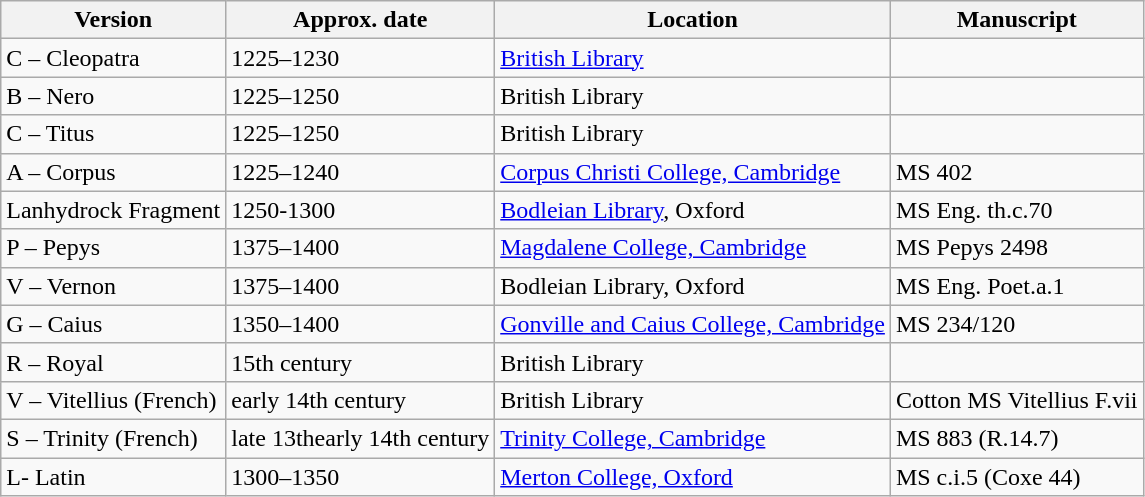<table class="wikitable">
<tr>
<th>Version</th>
<th>Approx. date</th>
<th>Location</th>
<th>Manuscript</th>
</tr>
<tr>
<td>C – Cleopatra</td>
<td>1225–1230</td>
<td><a href='#'>British Library</a></td>
<td></td>
</tr>
<tr>
<td>B – Nero</td>
<td>1225–1250</td>
<td>British Library</td>
<td></td>
</tr>
<tr>
<td>C – Titus</td>
<td>1225–1250</td>
<td>British Library</td>
<td></td>
</tr>
<tr>
<td>A – Corpus</td>
<td>1225–1240</td>
<td><a href='#'>Corpus Christi College, Cambridge</a></td>
<td>MS 402</td>
</tr>
<tr>
<td>Lanhydrock Fragment</td>
<td>1250-1300</td>
<td><a href='#'>Bodleian Library</a>, Oxford</td>
<td>MS Eng. th.c.70</td>
</tr>
<tr>
<td>P – Pepys</td>
<td>1375–1400</td>
<td><a href='#'>Magdalene College, Cambridge</a></td>
<td>MS Pepys 2498</td>
</tr>
<tr>
<td>V – Vernon</td>
<td>1375–1400</td>
<td>Bodleian Library, Oxford</td>
<td>MS Eng. Poet.a.1</td>
</tr>
<tr>
<td>G – Caius</td>
<td>1350–1400</td>
<td><a href='#'>Gonville and Caius College, Cambridge</a></td>
<td>MS 234/120</td>
</tr>
<tr>
<td>R – Royal</td>
<td>15th century</td>
<td>British Library</td>
<td></td>
</tr>
<tr>
<td>V – Vitellius (French)</td>
<td>early 14th century</td>
<td>British Library</td>
<td>Cotton MS Vitellius F.vii</td>
</tr>
<tr>
<td>S – Trinity (French)</td>
<td>late 13thearly 14th century</td>
<td><a href='#'>Trinity College, Cambridge</a></td>
<td>MS 883 (R.14.7)</td>
</tr>
<tr>
<td>L- Latin</td>
<td>1300–1350</td>
<td><a href='#'>Merton College, Oxford</a></td>
<td>MS c.i.5 (Coxe 44)</td>
</tr>
</table>
